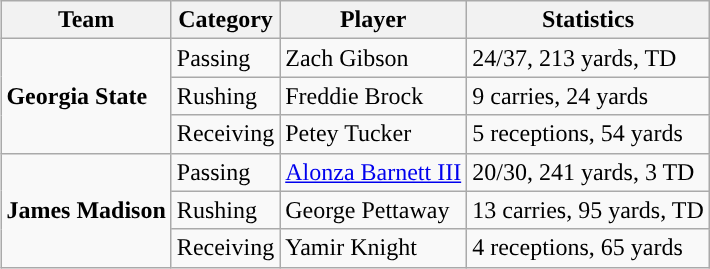<table class="wikitable" style="float: right;">
<tr>
<th>Team</th>
<th>Category</th>
<th>Player</th>
<th>Statistics</th>
</tr>
<tr>
<td rowspan=3><strong>Georgia State</strong></td>
<td>Passing</td>
<td>Zach Gibson</td>
<td>24/37, 213 yards, TD</td>
</tr>
<tr>
<td>Rushing</td>
<td>Freddie Brock</td>
<td>9 carries, 24 yards</td>
</tr>
<tr>
<td>Receiving</td>
<td>Petey Tucker</td>
<td>5 receptions, 54 yards</td>
</tr>
<tr>
<td rowspan=3><strong>James Madison</strong></td>
<td>Passing</td>
<td><a href='#'>Alonza Barnett III</a></td>
<td>20/30, 241 yards, 3 TD</td>
</tr>
<tr>
<td>Rushing</td>
<td>George Pettaway</td>
<td>13 carries, 95 yards, TD</td>
</tr>
<tr>
<td>Receiving</td>
<td>Yamir Knight</td>
<td>4 receptions, 65 yards</td>
</tr>
</table>
